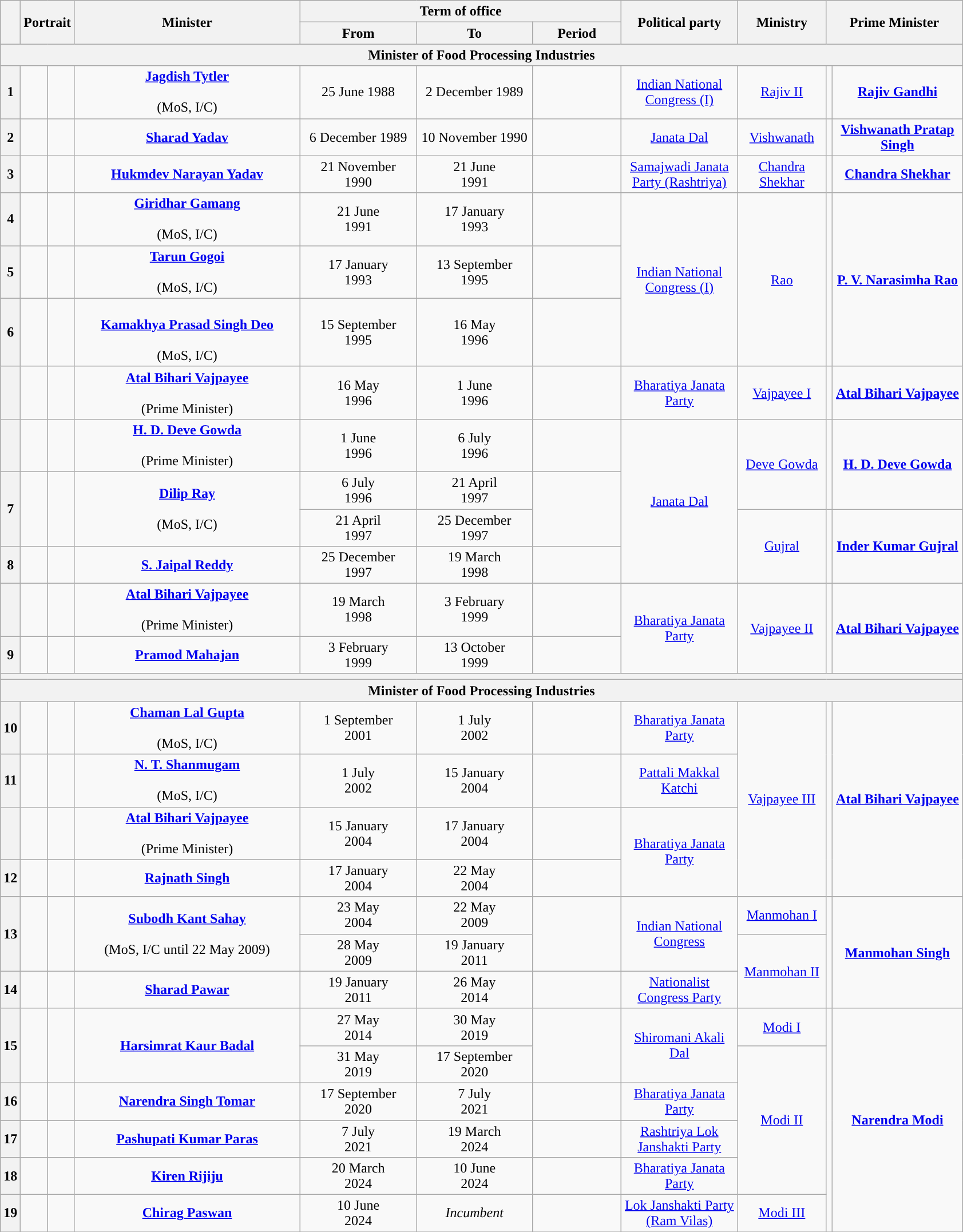<table class="wikitable" style="text-align:center">
<tr>
<th rowspan="2"></th>
<th rowspan="2" colspan="2">Portrait</th>
<th rowspan="2" style="width:16em">Minister<br></th>
<th colspan="3">Term of office</th>
<th rowspan="2" style="width:8em">Political party</th>
<th rowspan="2" style="width:6em">Ministry</th>
<th rowspan="2" colspan="2">Prime Minister</th>
</tr>
<tr>
<th style="width:8em">From</th>
<th style="width:8em">To</th>
<th style="width:6em">Period</th>
</tr>
<tr>
<th colspan="11">Minister of Food Processing Industries</th>
</tr>
<tr>
<th>1</th>
<td></td>
<td></td>
<td><strong><a href='#'>Jagdish Tytler</a></strong><br><br>(MoS, I/C)</td>
<td>25 June 1988</td>
<td>2 December 1989</td>
<td><strong></strong></td>
<td><a href='#'>Indian National Congress (I)</a></td>
<td><a href='#'>Rajiv II</a></td>
<td></td>
<td style="width:9em"><strong><a href='#'>Rajiv Gandhi</a></strong></td>
</tr>
<tr>
<th>2</th>
<td style="background:"></td>
<td></td>
<td><strong><a href='#'>Sharad Yadav</a></strong><br></td>
<td>6 December 1989</td>
<td>10 November 1990</td>
<td><strong></strong></td>
<td><a href='#'>Janata Dal</a></td>
<td><a href='#'>Vishwanath</a></td>
<td style="background:"></td>
<td><strong><a href='#'>Vishwanath Pratap Singh</a></strong></td>
</tr>
<tr>
<th>3</th>
<td></td>
<td></td>
<td><strong><a href='#'>Hukmdev Narayan Yadav</a></strong><br></td>
<td>21 November<br>1990</td>
<td>21 June<br>1991</td>
<td><strong></strong></td>
<td><a href='#'>Samajwadi Janata Party (Rashtriya)</a></td>
<td><a href='#'>Chandra Shekhar</a></td>
<td></td>
<td><strong><a href='#'>Chandra Shekhar</a></strong></td>
</tr>
<tr>
<th>4</th>
<td></td>
<td></td>
<td><strong><a href='#'>Giridhar Gamang</a></strong><br><br>(MoS, I/C)</td>
<td>21 June<br>1991</td>
<td>17 January<br>1993</td>
<td><strong></strong></td>
<td rowspan="3"><a href='#'>Indian National Congress (I)</a></td>
<td rowspan="3"><a href='#'>Rao</a></td>
<td rowspan="3"></td>
<td rowspan="3"><strong><a href='#'>P. V. Narasimha Rao</a></strong></td>
</tr>
<tr>
<th>5</th>
<td></td>
<td></td>
<td><strong><a href='#'>Tarun Gogoi</a></strong><br><br>(MoS, I/C)</td>
<td>17 January<br>1993</td>
<td>13 September<br>1995</td>
<td><strong></strong></td>
</tr>
<tr>
<th>6</th>
<td></td>
<td></td>
<td><br><strong><a href='#'>Kamakhya Prasad Singh Deo</a></strong> <br><br>(MoS, I/C)</td>
<td>15 September<br>1995</td>
<td>16 May<br>1996</td>
<td><strong></strong></td>
</tr>
<tr>
<th></th>
<td></td>
<td></td>
<td><strong><a href='#'>Atal Bihari Vajpayee</a></strong><br><br>(Prime Minister)</td>
<td>16 May<br>1996</td>
<td>1 June<br>1996</td>
<td><strong></strong></td>
<td><a href='#'>Bharatiya Janata Party</a></td>
<td><a href='#'>Vajpayee I</a></td>
<td></td>
<td><strong><a href='#'>Atal Bihari Vajpayee</a></strong></td>
</tr>
<tr>
<th></th>
<td style="background:"></td>
<td></td>
<td><strong><a href='#'>H. D. Deve Gowda</a></strong><br><br>(Prime Minister)</td>
<td>1 June<br>1996</td>
<td>6 July<br>1996</td>
<td><strong></strong></td>
<td rowspan="4"><a href='#'>Janata Dal</a></td>
<td rowspan="2"><a href='#'>Deve Gowda</a></td>
<td rowspan="2"></td>
<td rowspan="2"><strong><a href='#'>H. D. Deve Gowda</a></strong></td>
</tr>
<tr>
<th rowspan="2">7</th>
<td rowspan="2" style="background:"></td>
<td rowspan="2"></td>
<td rowspan="2"><strong><a href='#'>Dilip Ray</a></strong><br><br>(MoS, I/C)</td>
<td>6 July<br>1996</td>
<td>21 April<br>1997</td>
<td rowspan="2"><strong></strong></td>
</tr>
<tr>
<td>21 April<br>1997</td>
<td>25 December<br>1997</td>
<td rowspan="2"><a href='#'>Gujral</a></td>
<td rowspan="2" style="background:"></td>
<td rowspan="2"><strong><a href='#'>Inder Kumar Gujral</a></strong></td>
</tr>
<tr>
<th>8</th>
<td style="background:"></td>
<td></td>
<td><strong><a href='#'>S. Jaipal Reddy</a></strong><br></td>
<td>25 December<br>1997</td>
<td>19 March<br>1998</td>
<td><strong></strong></td>
</tr>
<tr>
<th></th>
<td></td>
<td></td>
<td><strong><a href='#'>Atal Bihari Vajpayee</a></strong><br><br>(Prime Minister)</td>
<td>19 March<br>1998</td>
<td>3 February<br>1999</td>
<td><strong></strong></td>
<td rowspan="2"><a href='#'>Bharatiya Janata Party</a></td>
<td rowspan="2"><a href='#'>Vajpayee II</a></td>
<td rowspan="2"></td>
<td rowspan="2"><strong><a href='#'>Atal Bihari Vajpayee</a></strong></td>
</tr>
<tr>
<th>9</th>
<td></td>
<td></td>
<td><strong><a href='#'>Pramod Mahajan</a></strong><br></td>
<td>3 February<br>1999</td>
<td>13 October<br>1999</td>
<td><strong></strong></td>
</tr>
<tr>
<th colspan="11"></th>
</tr>
<tr>
<th colspan="11">Minister of Food Processing Industries</th>
</tr>
<tr>
<th>10</th>
<td></td>
<td></td>
<td><strong><a href='#'>Chaman Lal Gupta</a></strong><br><br>(MoS, I/C)</td>
<td>1 September<br>2001</td>
<td>1 July<br>2002</td>
<td><strong></strong></td>
<td><a href='#'>Bharatiya Janata Party</a></td>
<td rowspan="4"><a href='#'>Vajpayee III</a></td>
<td rowspan="4"></td>
<td rowspan="4"><strong><a href='#'>Atal Bihari Vajpayee</a></strong></td>
</tr>
<tr>
<th>11</th>
<td></td>
<td></td>
<td><strong><a href='#'>N. T. Shanmugam</a></strong><br><br>(MoS, I/C)</td>
<td>1 July<br>2002</td>
<td>15 January<br>2004</td>
<td><strong></strong></td>
<td><a href='#'>Pattali Makkal Katchi</a></td>
</tr>
<tr>
<th></th>
<td></td>
<td></td>
<td><strong><a href='#'>Atal Bihari Vajpayee</a></strong><br><br>(Prime Minister)</td>
<td>15 January<br>2004</td>
<td>17 January<br>2004</td>
<td><strong></strong></td>
<td rowspan="2"><a href='#'>Bharatiya Janata Party</a></td>
</tr>
<tr>
<th>12</th>
<td></td>
<td></td>
<td><strong><a href='#'>Rajnath Singh</a></strong><br></td>
<td>17 January<br>2004</td>
<td>22 May<br>2004</td>
<td><strong></strong></td>
</tr>
<tr>
<th rowspan="2">13</th>
<td rowspan="2"></td>
<td rowspan="2"></td>
<td rowspan="2"><strong><a href='#'>Subodh Kant Sahay</a></strong><br><br>(MoS, I/C until 22 May 2009)</td>
<td>23 May<br>2004</td>
<td>22 May<br>2009</td>
<td rowspan="2"><strong></strong></td>
<td rowspan="2"><a href='#'>Indian National Congress</a></td>
<td><a href='#'>Manmohan I</a></td>
<td rowspan="3"></td>
<td rowspan="3"><strong><a href='#'>Manmohan Singh</a></strong></td>
</tr>
<tr>
<td>28 May<br>2009</td>
<td>19 January<br>2011</td>
<td rowspan="2"><a href='#'>Manmohan II</a></td>
</tr>
<tr>
<th>14</th>
<td></td>
<td></td>
<td><strong><a href='#'>Sharad Pawar</a></strong><br></td>
<td>19 January<br>2011</td>
<td>26 May<br>2014</td>
<td><strong></strong></td>
<td><a href='#'>Nationalist Congress Party</a></td>
</tr>
<tr>
<th rowspan="2">15</th>
<td rowspan="2" style="background:"></td>
<td rowspan="2"></td>
<td rowspan="2"><strong><a href='#'>Harsimrat Kaur Badal</a></strong><br></td>
<td>27 May<br>2014</td>
<td>30 May<br>2019</td>
<td rowspan="2"><strong></strong></td>
<td rowspan="2"><a href='#'>Shiromani Akali Dal</a></td>
<td><a href='#'>Modi I</a></td>
<td rowspan="6"></td>
<td rowspan="6"><strong><a href='#'>Narendra Modi</a></strong></td>
</tr>
<tr>
<td>31 May<br>2019</td>
<td>17 September<br>2020</td>
<td rowspan="4"><a href='#'>Modi II</a></td>
</tr>
<tr>
<th>16</th>
<td></td>
<td></td>
<td><strong><a href='#'>Narendra Singh Tomar</a></strong><br></td>
<td>17 September<br>2020</td>
<td>7 July<br>2021</td>
<td><strong></strong></td>
<td><a href='#'>Bharatiya Janata Party</a></td>
</tr>
<tr>
<th>17</th>
<td style="background:"></td>
<td></td>
<td><strong><a href='#'>Pashupati Kumar Paras</a></strong><br></td>
<td>7 July<br>2021</td>
<td>19 March<br>2024</td>
<td><strong></strong></td>
<td><a href='#'>Rashtriya Lok Janshakti Party</a></td>
</tr>
<tr>
<th>18</th>
<td></td>
<td></td>
<td><strong><a href='#'>Kiren Rijiju</a></strong><br></td>
<td>20 March<br>2024</td>
<td>10 June<br>2024</td>
<td><strong></strong></td>
<td><a href='#'>Bharatiya Janata Party</a></td>
</tr>
<tr>
<th>19</th>
<td style="background:"></td>
<td></td>
<td><strong><a href='#'>Chirag Paswan</a></strong><br></td>
<td>10 June<br>2024</td>
<td><em>Incumbent</em></td>
<td><strong></strong></td>
<td><a href='#'>Lok Janshakti Party (Ram Vilas)</a></td>
<td><a href='#'>Modi III</a></td>
</tr>
<tr>
</tr>
</table>
